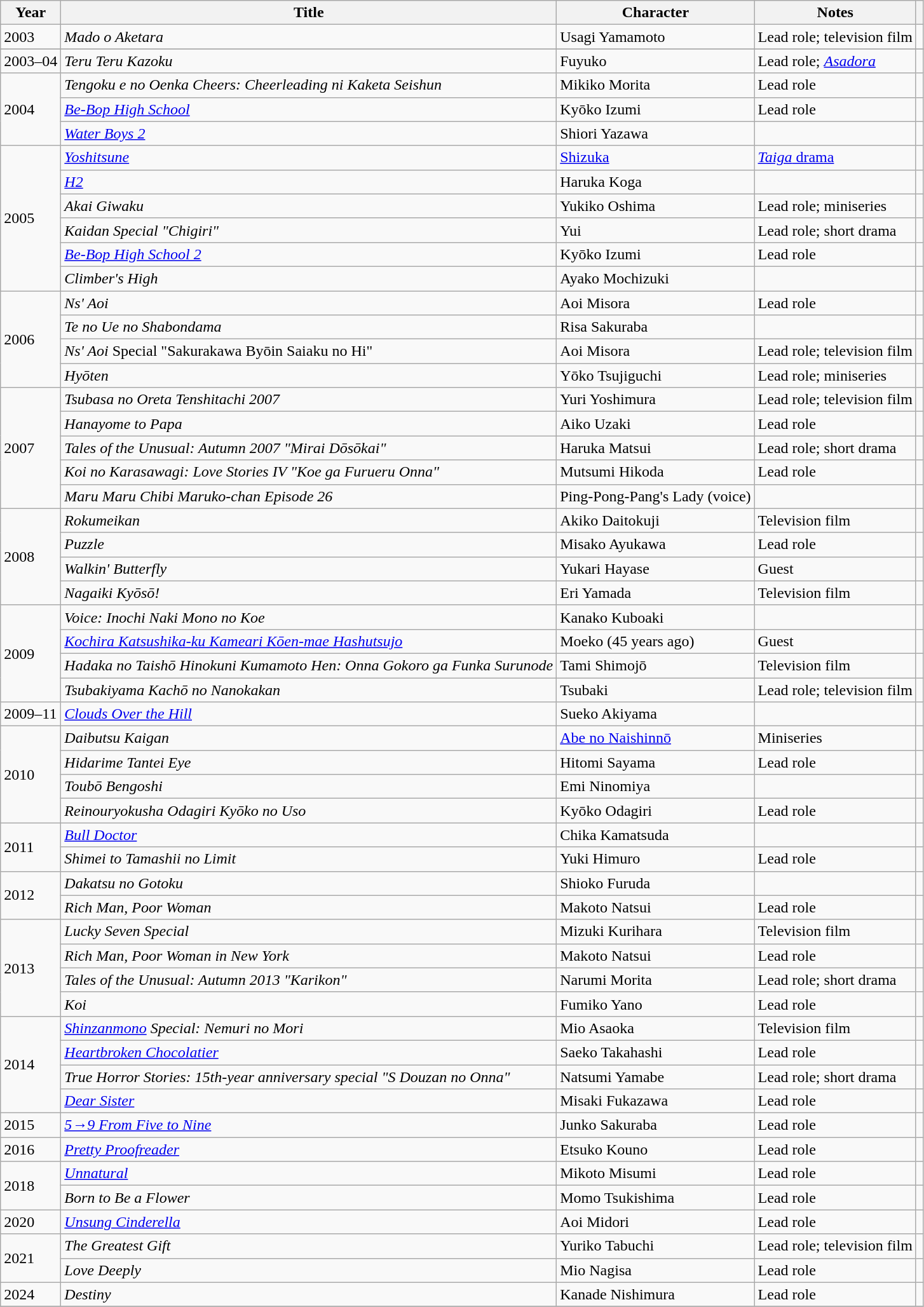<table class="wikitable">
<tr>
<th>Year</th>
<th>Title</th>
<th>Character</th>
<th>Notes</th>
<th></th>
</tr>
<tr>
<td>2003</td>
<td><em>Mado o Aketara</em></td>
<td>Usagi Yamamoto</td>
<td>Lead role; television film</td>
<td></td>
</tr>
<tr || >
</tr>
<tr>
<td>2003–04</td>
<td><em>Teru Teru Kazoku</em></td>
<td>Fuyuko</td>
<td>Lead role; <em><a href='#'>Asadora</a></em></td>
<td></td>
</tr>
<tr>
<td rowspan=3>2004</td>
<td><em>Tengoku e no Oenka Cheers: Cheerleading ni Kaketa Seishun</em></td>
<td>Mikiko Morita</td>
<td>Lead role</td>
<td></td>
</tr>
<tr>
<td><em><a href='#'>Be-Bop High School</a></em></td>
<td>Kyōko Izumi</td>
<td>Lead role</td>
<td></td>
</tr>
<tr>
<td><em><a href='#'>Water Boys 2</a></em></td>
<td>Shiori Yazawa</td>
<td></td>
<td></td>
</tr>
<tr>
<td rowspan=6>2005</td>
<td><em><a href='#'>Yoshitsune</a></em></td>
<td><a href='#'>Shizuka</a></td>
<td><a href='#'><em>Taiga</em> drama</a></td>
<td></td>
</tr>
<tr>
<td><em><a href='#'>H2</a></em></td>
<td>Haruka Koga</td>
<td></td>
<td></td>
</tr>
<tr>
<td><em>Akai Giwaku</em></td>
<td>Yukiko Oshima</td>
<td>Lead role; miniseries</td>
<td></td>
</tr>
<tr>
<td><em>Kaidan Special "Chigiri"</em></td>
<td>Yui</td>
<td>Lead role; short drama</td>
<td></td>
</tr>
<tr>
<td><em><a href='#'>Be-Bop High School 2</a></em></td>
<td>Kyōko Izumi</td>
<td>Lead role</td>
<td></td>
</tr>
<tr>
<td><em>Climber's High</em></td>
<td>Ayako Mochizuki</td>
<td></td>
<td></td>
</tr>
<tr>
<td rowspan=4>2006</td>
<td><em>Ns' Aoi</em></td>
<td>Aoi Misora</td>
<td>Lead role</td>
<td></td>
</tr>
<tr>
<td><em>Te no Ue no Shabondama</em></td>
<td>Risa Sakuraba</td>
<td></td>
<td></td>
</tr>
<tr>
<td><em>Ns' Aoi</em> Special "Sakurakawa Byōin Saiaku no Hi"</td>
<td>Aoi Misora</td>
<td>Lead role; television film</td>
<td></td>
</tr>
<tr>
<td><em>Hyōten</em></td>
<td>Yōko Tsujiguchi</td>
<td>Lead role; miniseries</td>
<td></td>
</tr>
<tr>
<td rowspan=5>2007</td>
<td><em>Tsubasa no Oreta Tenshitachi 2007</em></td>
<td>Yuri Yoshimura</td>
<td>Lead role; television film</td>
<td></td>
</tr>
<tr>
<td><em>Hanayome to Papa</em></td>
<td>Aiko Uzaki</td>
<td>Lead role</td>
<td></td>
</tr>
<tr>
<td><em>Tales of the Unusual: Autumn 2007 "Mirai Dōsōkai"</em></td>
<td>Haruka Matsui</td>
<td>Lead role; short drama</td>
<td></td>
</tr>
<tr>
<td><em>Koi no Karasawagi: Love Stories IV "Koe ga Furueru Onna"</em></td>
<td>Mutsumi Hikoda</td>
<td>Lead role</td>
<td></td>
</tr>
<tr>
<td><em>Maru Maru Chibi Maruko-chan Episode 26</em></td>
<td>Ping-Pong-Pang's Lady (voice)</td>
<td></td>
<td></td>
</tr>
<tr>
<td rowspan=4>2008</td>
<td><em>Rokumeikan</em></td>
<td>Akiko Daitokuji</td>
<td>Television film</td>
<td></td>
</tr>
<tr>
<td><em>Puzzle</em></td>
<td>Misako Ayukawa</td>
<td>Lead role</td>
<td></td>
</tr>
<tr>
<td><em>Walkin' Butterfly</em></td>
<td>Yukari Hayase</td>
<td>Guest</td>
<td></td>
</tr>
<tr>
<td><em>Nagaiki Kyōsō!</em></td>
<td>Eri Yamada</td>
<td>Television film</td>
<td></td>
</tr>
<tr>
<td rowspan=4>2009</td>
<td><em>Voice: Inochi Naki Mono no Koe</em></td>
<td>Kanako Kuboaki</td>
<td></td>
<td></td>
</tr>
<tr>
<td><em><a href='#'>Kochira Katsushika-ku Kameari Kōen-mae Hashutsujo</a></em></td>
<td>Moeko (45 years ago)</td>
<td>Guest</td>
<td></td>
</tr>
<tr>
<td><em>Hadaka no Taishō Hinokuni Kumamoto Hen: Onna Gokoro ga Funka Surunode</em></td>
<td>Tami Shimojō</td>
<td>Television film</td>
<td></td>
</tr>
<tr>
<td><em>Tsubakiyama Kachō no Nanokakan</em></td>
<td>Tsubaki</td>
<td>Lead role; television film</td>
<td></td>
</tr>
<tr>
<td>2009–11</td>
<td><em><a href='#'>Clouds Over the Hill</a></em></td>
<td>Sueko Akiyama</td>
<td></td>
<td></td>
</tr>
<tr>
<td rowspan=4>2010</td>
<td><em>Daibutsu Kaigan</em></td>
<td><a href='#'>Abe no Naishinnō</a></td>
<td>Miniseries</td>
<td></td>
</tr>
<tr>
<td><em>Hidarime Tantei Eye</em></td>
<td>Hitomi Sayama</td>
<td>Lead role</td>
<td></td>
</tr>
<tr>
<td><em>Toubō Bengoshi</em></td>
<td>Emi Ninomiya</td>
<td></td>
<td></td>
</tr>
<tr>
<td><em>Reinouryokusha Odagiri Kyōko no Uso</em></td>
<td>Kyōko Odagiri</td>
<td>Lead role</td>
<td></td>
</tr>
<tr>
<td rowspan=2>2011</td>
<td><em><a href='#'>Bull Doctor</a></em></td>
<td>Chika Kamatsuda</td>
<td></td>
<td></td>
</tr>
<tr>
<td><em>Shimei to Tamashii no Limit</em></td>
<td>Yuki Himuro</td>
<td>Lead role</td>
<td></td>
</tr>
<tr>
<td rowspan=2>2012</td>
<td><em>Dakatsu no Gotoku</em></td>
<td>Shioko Furuda</td>
<td></td>
<td></td>
</tr>
<tr>
<td><em>Rich Man, Poor Woman</em></td>
<td>Makoto Natsui</td>
<td>Lead role</td>
<td></td>
</tr>
<tr>
<td rowspan=4>2013</td>
<td><em>Lucky Seven Special</em></td>
<td>Mizuki Kurihara</td>
<td>Television film</td>
<td></td>
</tr>
<tr>
<td><em>Rich Man, Poor Woman in New York</em></td>
<td>Makoto Natsui</td>
<td>Lead role</td>
<td></td>
</tr>
<tr>
<td><em>Tales of the Unusual: Autumn 2013 "Karikon"</em></td>
<td>Narumi Morita</td>
<td>Lead role; short drama</td>
<td></td>
</tr>
<tr>
<td><em>Koi</em></td>
<td>Fumiko Yano</td>
<td>Lead role</td>
<td></td>
</tr>
<tr>
<td rowspan=4>2014</td>
<td><em><a href='#'>Shinzanmono</a> Special: Nemuri no Mori</em></td>
<td>Mio Asaoka</td>
<td>Television film</td>
<td></td>
</tr>
<tr>
<td><em><a href='#'>Heartbroken Chocolatier</a></em></td>
<td>Saeko Takahashi</td>
<td>Lead role</td>
<td></td>
</tr>
<tr>
<td><em>True Horror Stories: 15th-year anniversary special "S Douzan no Onna"</em></td>
<td>Natsumi Yamabe</td>
<td>Lead role; short drama</td>
<td></td>
</tr>
<tr>
<td><em><a href='#'>Dear Sister</a></em></td>
<td>Misaki Fukazawa</td>
<td>Lead role</td>
<td></td>
</tr>
<tr>
<td>2015</td>
<td><em><a href='#'>5→9 From Five to Nine</a></em></td>
<td>Junko Sakuraba</td>
<td>Lead role</td>
<td></td>
</tr>
<tr>
<td>2016</td>
<td><em><a href='#'>Pretty Proofreader</a></em></td>
<td>Etsuko Kouno</td>
<td>Lead role</td>
<td></td>
</tr>
<tr>
<td rowspan=2>2018</td>
<td><em><a href='#'>Unnatural</a></em></td>
<td>Mikoto Misumi</td>
<td>Lead role</td>
<td></td>
</tr>
<tr>
<td><em>Born to Be a Flower</em></td>
<td>Momo Tsukishima</td>
<td>Lead role</td>
<td></td>
</tr>
<tr>
<td>2020</td>
<td><em><a href='#'>Unsung Cinderella</a></em></td>
<td>Aoi Midori</td>
<td>Lead role</td>
<td></td>
</tr>
<tr>
<td rowspan=2>2021</td>
<td><em>The Greatest Gift </em></td>
<td>Yuriko Tabuchi</td>
<td>Lead role; television film</td>
<td></td>
</tr>
<tr>
<td><em>Love Deeply</em></td>
<td>Mio Nagisa</td>
<td>Lead role</td>
<td></td>
</tr>
<tr>
<td>2024</td>
<td><em>Destiny</em></td>
<td>Kanade Nishimura</td>
<td>Lead role</td>
<td></td>
</tr>
<tr>
</tr>
</table>
